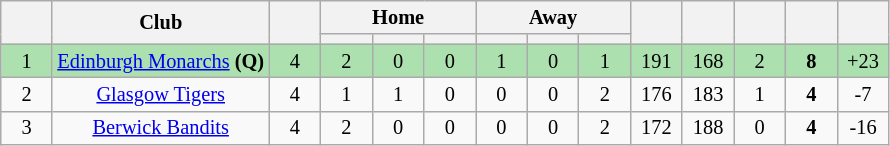<table class="wikitable" style="text-align:center; font-size:85%">
<tr>
<th rowspan="2" style="width:28px;"></th>
<th rowspan=2>Club</th>
<th rowspan="2" style="width:28px;"></th>
<th colspan=3>Home</th>
<th colspan=3>Away</th>
<th rowspan="2" style="width:28px;"></th>
<th rowspan="2" style="width:28px;"></th>
<th rowspan="2" style="width:28px;"></th>
<th rowspan="2" style="width:28px;"></th>
<th rowspan="2" style="width:28px;"></th>
</tr>
<tr>
<th width=28></th>
<th width=28></th>
<th width=28></th>
<th width=28></th>
<th width=28></th>
<th width=28></th>
</tr>
<tr style="background:#ACE1AF;">
<td align="center">1</td>
<td><a href='#'>Edinburgh Monarchs</a> <strong>(Q)</strong></td>
<td align="center">4</td>
<td align="center">2</td>
<td align="center">0</td>
<td align="center">0</td>
<td align="center">1</td>
<td align="center">0</td>
<td align="center">1</td>
<td align="center">191</td>
<td align="center">168</td>
<td align="center">2</td>
<td align="center"><strong>8</strong></td>
<td align="center">+23</td>
</tr>
<tr>
<td align="center">2</td>
<td><a href='#'>Glasgow Tigers</a></td>
<td align="center">4</td>
<td align="center">1</td>
<td align="center">1</td>
<td align="center">0</td>
<td align="center">0</td>
<td align="center">0</td>
<td align="center">2</td>
<td align="center">176</td>
<td align="center">183</td>
<td align="center">1</td>
<td align="center"><strong>4</strong></td>
<td align="center">-7</td>
</tr>
<tr>
<td align="center">3</td>
<td><a href='#'>Berwick Bandits</a></td>
<td align="center">4</td>
<td align="center">2</td>
<td align="center">0</td>
<td align="center">0</td>
<td align="center">0</td>
<td align="center">0</td>
<td align="center">2</td>
<td align="center">172</td>
<td align="center">188</td>
<td align="center">0</td>
<td align="center"><strong>4</strong></td>
<td align="center">-16</td>
</tr>
</table>
